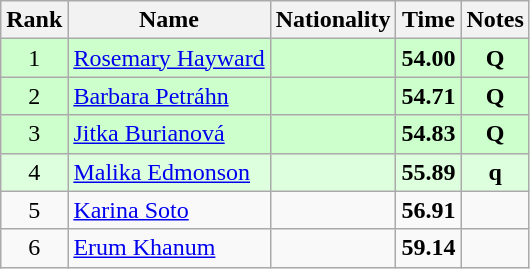<table class="wikitable sortable" style="text-align:center">
<tr>
<th>Rank</th>
<th>Name</th>
<th>Nationality</th>
<th>Time</th>
<th>Notes</th>
</tr>
<tr bgcolor=ccffcc>
<td>1</td>
<td align=left><a href='#'>Rosemary Hayward</a></td>
<td align=left></td>
<td><strong>54.00</strong></td>
<td><strong>Q</strong></td>
</tr>
<tr bgcolor=ccffcc>
<td>2</td>
<td align=left><a href='#'>Barbara Petráhn</a></td>
<td align=left></td>
<td><strong>54.71</strong></td>
<td><strong>Q</strong></td>
</tr>
<tr bgcolor=ccffcc>
<td>3</td>
<td align=left><a href='#'>Jitka Burianová</a></td>
<td align=left></td>
<td><strong>54.83</strong></td>
<td><strong>Q</strong></td>
</tr>
<tr bgcolor=ddffdd>
<td>4</td>
<td align=left><a href='#'>Malika Edmonson</a></td>
<td align=left></td>
<td><strong>55.89</strong></td>
<td><strong>q</strong></td>
</tr>
<tr>
<td>5</td>
<td align=left><a href='#'>Karina Soto</a></td>
<td align=left></td>
<td><strong>56.91</strong></td>
<td></td>
</tr>
<tr>
<td>6</td>
<td align=left><a href='#'>Erum Khanum</a></td>
<td align=left></td>
<td><strong>59.14</strong></td>
<td></td>
</tr>
</table>
